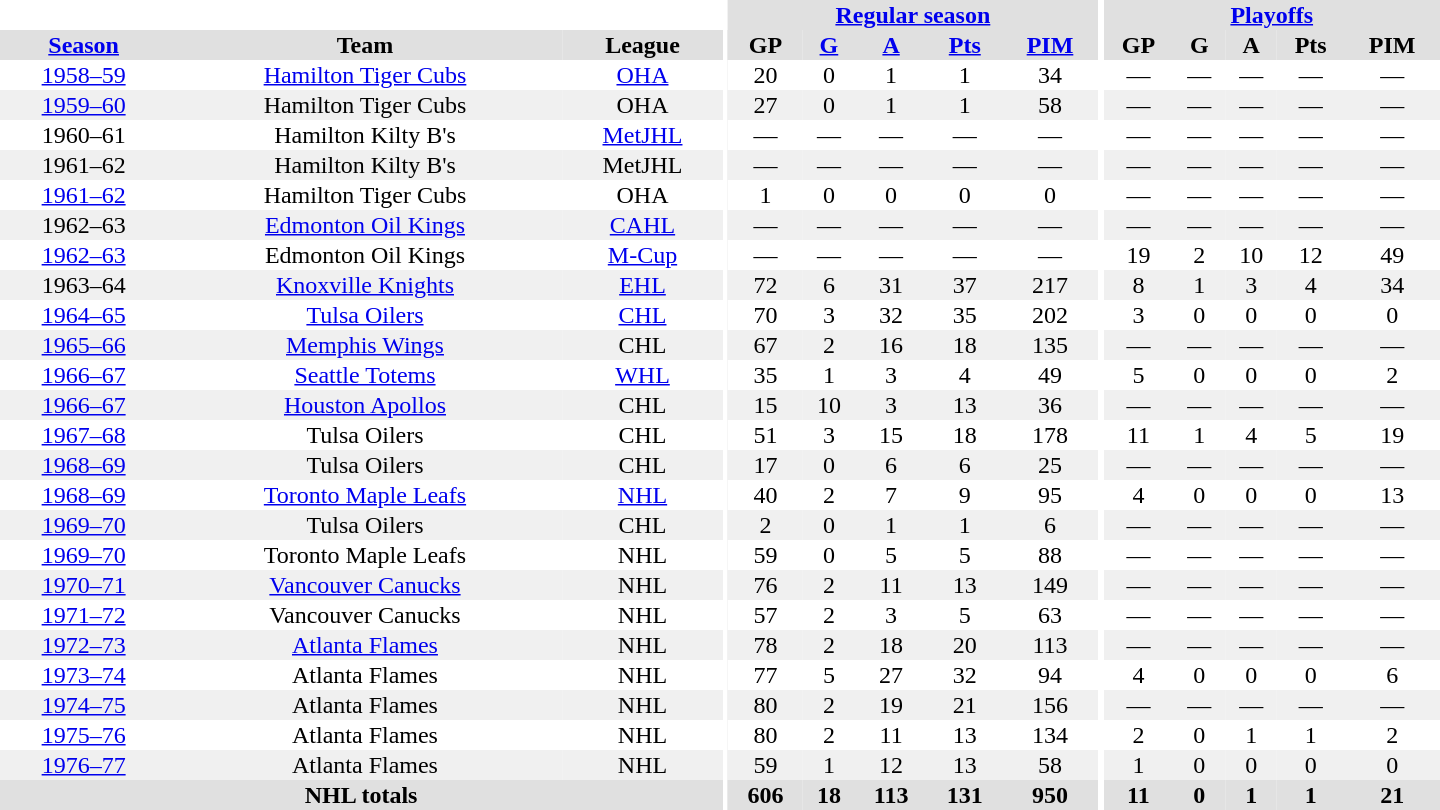<table border="0" cellpadding="1" cellspacing="0" style="text-align:center; width:60em">
<tr bgcolor="#e0e0e0">
<th colspan="3" bgcolor="#ffffff"></th>
<th rowspan="100" bgcolor="#ffffff"></th>
<th colspan="5"><a href='#'>Regular season</a></th>
<th rowspan="100" bgcolor="#ffffff"></th>
<th colspan="5"><a href='#'>Playoffs</a></th>
</tr>
<tr bgcolor="#e0e0e0">
<th><a href='#'>Season</a></th>
<th>Team</th>
<th>League</th>
<th>GP</th>
<th><a href='#'>G</a></th>
<th><a href='#'>A</a></th>
<th><a href='#'>Pts</a></th>
<th><a href='#'>PIM</a></th>
<th>GP</th>
<th>G</th>
<th>A</th>
<th>Pts</th>
<th>PIM</th>
</tr>
<tr>
<td><a href='#'>1958–59</a></td>
<td><a href='#'>Hamilton Tiger Cubs</a></td>
<td><a href='#'>OHA</a></td>
<td>20</td>
<td>0</td>
<td>1</td>
<td>1</td>
<td>34</td>
<td>—</td>
<td>—</td>
<td>—</td>
<td>—</td>
<td>—</td>
</tr>
<tr bgcolor="#f0f0f0">
<td><a href='#'>1959–60</a></td>
<td>Hamilton Tiger Cubs</td>
<td>OHA</td>
<td>27</td>
<td>0</td>
<td>1</td>
<td>1</td>
<td>58</td>
<td>—</td>
<td>—</td>
<td>—</td>
<td>—</td>
<td>—</td>
</tr>
<tr>
<td>1960–61</td>
<td>Hamilton Kilty B's</td>
<td><a href='#'>MetJHL</a></td>
<td>—</td>
<td>—</td>
<td>—</td>
<td>—</td>
<td>—</td>
<td>—</td>
<td>—</td>
<td>—</td>
<td>—</td>
<td>—</td>
</tr>
<tr bgcolor="#f0f0f0">
<td>1961–62</td>
<td>Hamilton Kilty B's</td>
<td>MetJHL</td>
<td>—</td>
<td>—</td>
<td>—</td>
<td>—</td>
<td>—</td>
<td>—</td>
<td>—</td>
<td>—</td>
<td>—</td>
<td>—</td>
</tr>
<tr>
<td><a href='#'>1961–62</a></td>
<td>Hamilton Tiger Cubs</td>
<td>OHA</td>
<td>1</td>
<td>0</td>
<td>0</td>
<td>0</td>
<td>0</td>
<td>—</td>
<td>—</td>
<td>—</td>
<td>—</td>
<td>—</td>
</tr>
<tr bgcolor="#f0f0f0">
<td>1962–63</td>
<td><a href='#'>Edmonton Oil Kings</a></td>
<td><a href='#'>CAHL</a></td>
<td>—</td>
<td>—</td>
<td>—</td>
<td>—</td>
<td>—</td>
<td>—</td>
<td>—</td>
<td>—</td>
<td>—</td>
<td>—</td>
</tr>
<tr>
<td><a href='#'>1962–63</a></td>
<td>Edmonton Oil Kings</td>
<td><a href='#'>M-Cup</a></td>
<td>—</td>
<td>—</td>
<td>—</td>
<td>—</td>
<td>—</td>
<td>19</td>
<td>2</td>
<td>10</td>
<td>12</td>
<td>49</td>
</tr>
<tr bgcolor="#f0f0f0">
<td>1963–64</td>
<td><a href='#'>Knoxville Knights</a></td>
<td><a href='#'>EHL</a></td>
<td>72</td>
<td>6</td>
<td>31</td>
<td>37</td>
<td>217</td>
<td>8</td>
<td>1</td>
<td>3</td>
<td>4</td>
<td>34</td>
</tr>
<tr>
<td><a href='#'>1964–65</a></td>
<td><a href='#'>Tulsa Oilers</a></td>
<td><a href='#'>CHL</a></td>
<td>70</td>
<td>3</td>
<td>32</td>
<td>35</td>
<td>202</td>
<td>3</td>
<td>0</td>
<td>0</td>
<td>0</td>
<td>0</td>
</tr>
<tr bgcolor="#f0f0f0">
<td><a href='#'>1965–66</a></td>
<td><a href='#'>Memphis Wings</a></td>
<td>CHL</td>
<td>67</td>
<td>2</td>
<td>16</td>
<td>18</td>
<td>135</td>
<td>—</td>
<td>—</td>
<td>—</td>
<td>—</td>
<td>—</td>
</tr>
<tr>
<td><a href='#'>1966–67</a></td>
<td><a href='#'>Seattle Totems</a></td>
<td><a href='#'>WHL</a></td>
<td>35</td>
<td>1</td>
<td>3</td>
<td>4</td>
<td>49</td>
<td>5</td>
<td>0</td>
<td>0</td>
<td>0</td>
<td>2</td>
</tr>
<tr bgcolor="#f0f0f0">
<td><a href='#'>1966–67</a></td>
<td><a href='#'>Houston Apollos</a></td>
<td>CHL</td>
<td>15</td>
<td>10</td>
<td>3</td>
<td>13</td>
<td>36</td>
<td>—</td>
<td>—</td>
<td>—</td>
<td>—</td>
<td>—</td>
</tr>
<tr>
<td><a href='#'>1967–68</a></td>
<td>Tulsa Oilers</td>
<td>CHL</td>
<td>51</td>
<td>3</td>
<td>15</td>
<td>18</td>
<td>178</td>
<td>11</td>
<td>1</td>
<td>4</td>
<td>5</td>
<td>19</td>
</tr>
<tr bgcolor="#f0f0f0">
<td><a href='#'>1968–69</a></td>
<td>Tulsa Oilers</td>
<td>CHL</td>
<td>17</td>
<td>0</td>
<td>6</td>
<td>6</td>
<td>25</td>
<td>—</td>
<td>—</td>
<td>—</td>
<td>—</td>
<td>—</td>
</tr>
<tr>
<td><a href='#'>1968–69</a></td>
<td><a href='#'>Toronto Maple Leafs</a></td>
<td><a href='#'>NHL</a></td>
<td>40</td>
<td>2</td>
<td>7</td>
<td>9</td>
<td>95</td>
<td>4</td>
<td>0</td>
<td>0</td>
<td>0</td>
<td>13</td>
</tr>
<tr bgcolor="#f0f0f0">
<td><a href='#'>1969–70</a></td>
<td>Tulsa Oilers</td>
<td>CHL</td>
<td>2</td>
<td>0</td>
<td>1</td>
<td>1</td>
<td>6</td>
<td>—</td>
<td>—</td>
<td>—</td>
<td>—</td>
<td>—</td>
</tr>
<tr>
<td><a href='#'>1969–70</a></td>
<td>Toronto Maple Leafs</td>
<td>NHL</td>
<td>59</td>
<td>0</td>
<td>5</td>
<td>5</td>
<td>88</td>
<td>—</td>
<td>—</td>
<td>—</td>
<td>—</td>
<td>—</td>
</tr>
<tr bgcolor="#f0f0f0">
<td><a href='#'>1970–71</a></td>
<td><a href='#'>Vancouver Canucks</a></td>
<td>NHL</td>
<td>76</td>
<td>2</td>
<td>11</td>
<td>13</td>
<td>149</td>
<td>—</td>
<td>—</td>
<td>—</td>
<td>—</td>
<td>—</td>
</tr>
<tr>
<td><a href='#'>1971–72</a></td>
<td>Vancouver Canucks</td>
<td>NHL</td>
<td>57</td>
<td>2</td>
<td>3</td>
<td>5</td>
<td>63</td>
<td>—</td>
<td>—</td>
<td>—</td>
<td>—</td>
<td>—</td>
</tr>
<tr bgcolor="#f0f0f0">
<td><a href='#'>1972–73</a></td>
<td><a href='#'>Atlanta Flames</a></td>
<td>NHL</td>
<td>78</td>
<td>2</td>
<td>18</td>
<td>20</td>
<td>113</td>
<td>—</td>
<td>—</td>
<td>—</td>
<td>—</td>
<td>—</td>
</tr>
<tr>
<td><a href='#'>1973–74</a></td>
<td>Atlanta Flames</td>
<td>NHL</td>
<td>77</td>
<td>5</td>
<td>27</td>
<td>32</td>
<td>94</td>
<td>4</td>
<td>0</td>
<td>0</td>
<td>0</td>
<td>6</td>
</tr>
<tr bgcolor="#f0f0f0">
<td><a href='#'>1974–75</a></td>
<td>Atlanta Flames</td>
<td>NHL</td>
<td>80</td>
<td>2</td>
<td>19</td>
<td>21</td>
<td>156</td>
<td>—</td>
<td>—</td>
<td>—</td>
<td>—</td>
<td>—</td>
</tr>
<tr>
<td><a href='#'>1975–76</a></td>
<td>Atlanta Flames</td>
<td>NHL</td>
<td>80</td>
<td>2</td>
<td>11</td>
<td>13</td>
<td>134</td>
<td>2</td>
<td>0</td>
<td>1</td>
<td>1</td>
<td>2</td>
</tr>
<tr bgcolor="#f0f0f0">
<td><a href='#'>1976–77</a></td>
<td>Atlanta Flames</td>
<td>NHL</td>
<td>59</td>
<td>1</td>
<td>12</td>
<td>13</td>
<td>58</td>
<td>1</td>
<td>0</td>
<td>0</td>
<td>0</td>
<td>0</td>
</tr>
<tr bgcolor="#e0e0e0">
<th colspan="3">NHL totals</th>
<th>606</th>
<th>18</th>
<th>113</th>
<th>131</th>
<th>950</th>
<th>11</th>
<th>0</th>
<th>1</th>
<th>1</th>
<th>21</th>
</tr>
</table>
